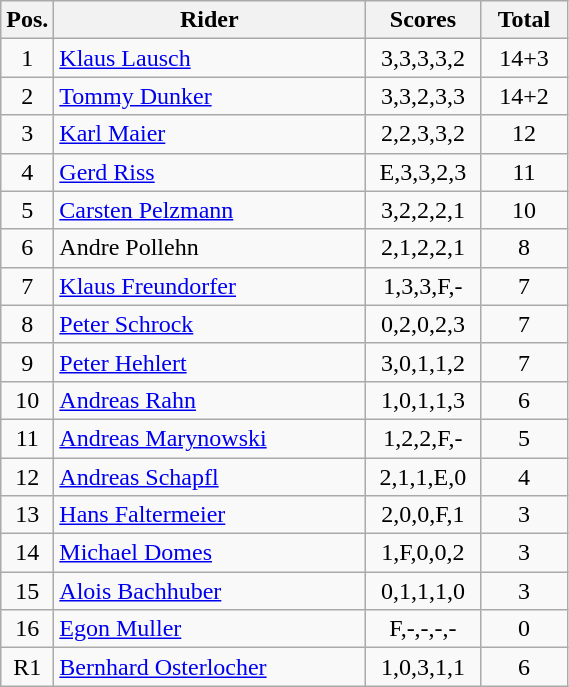<table class=wikitable>
<tr>
<th width=25px>Pos.</th>
<th width=200px>Rider</th>
<th width=70px>Scores</th>
<th width=50px>Total</th>
</tr>
<tr align=center>
<td>1</td>
<td align=left><a href='#'>Klaus Lausch</a></td>
<td>3,3,3,3,2</td>
<td>14+3</td>
</tr>
<tr align=center>
<td>2</td>
<td align=left><a href='#'>Tommy Dunker</a></td>
<td>3,3,2,3,3</td>
<td>14+2</td>
</tr>
<tr align=center>
<td>3</td>
<td align=left><a href='#'>Karl Maier</a></td>
<td>2,2,3,3,2</td>
<td>12</td>
</tr>
<tr align=center>
<td>4</td>
<td align=left><a href='#'>Gerd Riss</a></td>
<td>E,3,3,2,3</td>
<td>11</td>
</tr>
<tr align=center>
<td>5</td>
<td align=left><a href='#'>Carsten Pelzmann</a></td>
<td>3,2,2,2,1</td>
<td>10</td>
</tr>
<tr align=center>
<td>6</td>
<td align=left>Andre Pollehn</td>
<td>2,1,2,2,1</td>
<td>8</td>
</tr>
<tr align=center>
<td>7</td>
<td align=left><a href='#'>Klaus Freundorfer</a></td>
<td>1,3,3,F,-</td>
<td>7</td>
</tr>
<tr align=center>
<td>8</td>
<td align=left><a href='#'>Peter Schrock</a></td>
<td>0,2,0,2,3</td>
<td>7</td>
</tr>
<tr align=center>
<td>9</td>
<td align=left><a href='#'>Peter Hehlert</a></td>
<td>3,0,1,1,2</td>
<td>7</td>
</tr>
<tr align=center>
<td>10</td>
<td align=left><a href='#'>Andreas Rahn</a></td>
<td>1,0,1,1,3</td>
<td>6</td>
</tr>
<tr align=center>
<td>11</td>
<td align=left><a href='#'>Andreas Marynowski</a></td>
<td>1,2,2,F,-</td>
<td>5</td>
</tr>
<tr align=center>
<td>12</td>
<td align=left><a href='#'>Andreas Schapfl</a></td>
<td>2,1,1,E,0</td>
<td>4</td>
</tr>
<tr align=center>
<td>13</td>
<td align=left><a href='#'>Hans Faltermeier</a></td>
<td>2,0,0,F,1</td>
<td>3</td>
</tr>
<tr align=center>
<td>14</td>
<td align=left><a href='#'>Michael Domes</a></td>
<td>1,F,0,0,2</td>
<td>3</td>
</tr>
<tr align=center>
<td>15</td>
<td align=left><a href='#'>Alois Bachhuber</a></td>
<td>0,1,1,1,0</td>
<td>3</td>
</tr>
<tr align=center>
<td>16</td>
<td align=left><a href='#'>Egon Muller</a></td>
<td>F,-,-,-,-</td>
<td>0</td>
</tr>
<tr align=center>
<td>R1</td>
<td align=left><a href='#'>Bernhard Osterlocher</a></td>
<td>1,0,3,1,1</td>
<td>6</td>
</tr>
</table>
